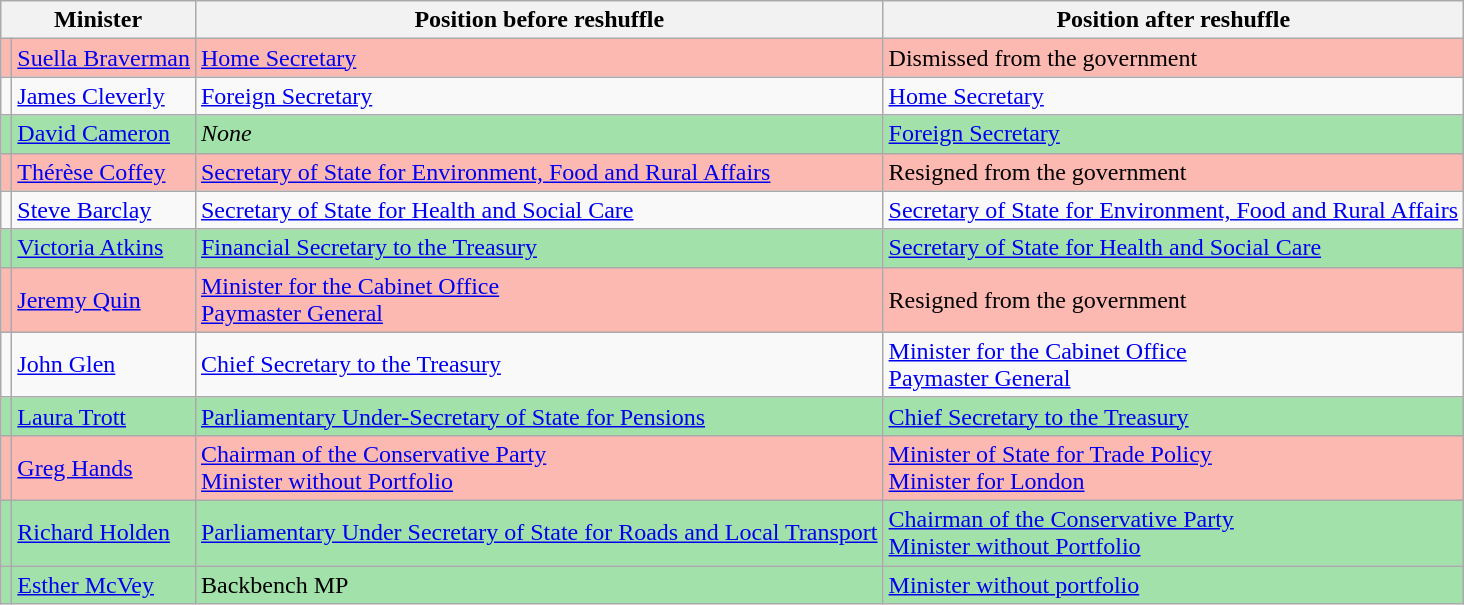<table class="wikitable">
<tr>
<th colspan="2">Minister</th>
<th>Position before reshuffle</th>
<th>Position after reshuffle</th>
</tr>
<tr style="background:#FBB9B2;">
<td></td>
<td><a href='#'>Suella Braverman</a></td>
<td><a href='#'>Home Secretary</a></td>
<td>Dismissed from the government</td>
</tr>
<tr>
<td></td>
<td><a href='#'>James Cleverly</a></td>
<td><a href='#'>Foreign Secretary</a></td>
<td><a href='#'>Home Secretary</a></td>
</tr>
<tr style="background:#A2E2AA;">
<td></td>
<td><a href='#'>David Cameron</a></td>
<td><em>None</em></td>
<td><a href='#'>Foreign Secretary</a></td>
</tr>
<tr style="background:#FBB9B2;">
<td></td>
<td><a href='#'>Thérèse Coffey</a></td>
<td><a href='#'>Secretary of State for Environment, Food and Rural Affairs</a></td>
<td>Resigned from the government</td>
</tr>
<tr>
<td></td>
<td><a href='#'>Steve Barclay</a></td>
<td><a href='#'>Secretary of State for Health and Social Care</a></td>
<td><a href='#'>Secretary of State for Environment, Food and Rural Affairs</a></td>
</tr>
<tr style="background:#A2E2AA;">
<td></td>
<td><a href='#'>Victoria Atkins</a></td>
<td><a href='#'>Financial Secretary to the Treasury</a></td>
<td><a href='#'>Secretary of State for Health and Social Care</a></td>
</tr>
<tr style="background:#FBB9B2;">
<td></td>
<td><a href='#'>Jeremy Quin</a></td>
<td><a href='#'>Minister for the Cabinet Office</a><br><a href='#'>Paymaster General</a></td>
<td>Resigned from the government</td>
</tr>
<tr>
<td></td>
<td><a href='#'>John Glen</a></td>
<td><a href='#'>Chief Secretary to the Treasury</a></td>
<td><a href='#'>Minister for the Cabinet Office</a><br><a href='#'>Paymaster General</a></td>
</tr>
<tr style="background:#A2E2AA;">
<td></td>
<td><a href='#'>Laura Trott</a></td>
<td><a href='#'>Parliamentary Under-Secretary of State for Pensions</a></td>
<td><a href='#'>Chief Secretary to the Treasury</a></td>
</tr>
<tr style="background:#FBB9B2;">
<td></td>
<td><a href='#'>Greg Hands</a></td>
<td><a href='#'>Chairman of the Conservative Party</a><br><a href='#'>Minister without Portfolio</a></td>
<td><a href='#'>Minister of State for Trade Policy</a><br><a href='#'>Minister for London</a></td>
</tr>
<tr style="background:#A2E2AA;">
<td></td>
<td><a href='#'>Richard Holden</a></td>
<td><a href='#'>Parliamentary Under Secretary of State for Roads and Local Transport</a></td>
<td><a href='#'>Chairman of the Conservative Party</a><br><a href='#'>Minister without Portfolio</a></td>
</tr>
<tr style="background:#A2E2AA;">
<td></td>
<td><a href='#'>Esther McVey</a></td>
<td>Backbench MP</td>
<td><a href='#'>Minister without portfolio</a></td>
</tr>
</table>
